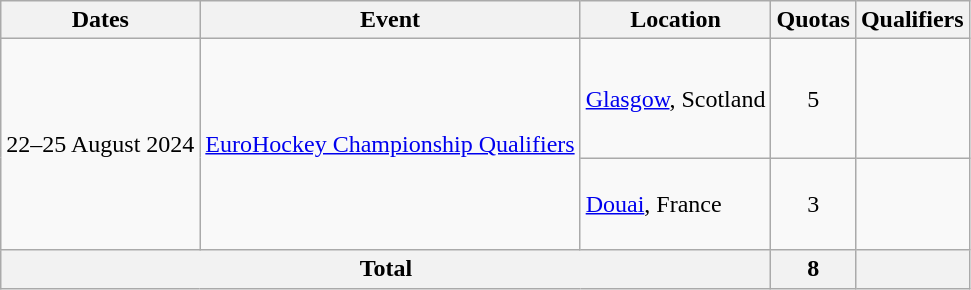<table class=wikitable>
<tr>
<th>Dates</th>
<th>Event</th>
<th>Location</th>
<th>Quotas</th>
<th>Qualifiers</th>
</tr>
<tr>
<td rowspan=2>22–25 August 2024</td>
<td rowspan=2><a href='#'>EuroHockey Championship Qualifiers</a></td>
<td><a href='#'>Glasgow</a>, Scotland</td>
<td align=center>5</td>
<td><br><br><br><br></td>
</tr>
<tr>
<td><a href='#'>Douai</a>, France</td>
<td align=center>3</td>
<td><br><br><s></s><br></td>
</tr>
<tr>
<th colspan=3>Total</th>
<th>8</th>
<th></th>
</tr>
</table>
